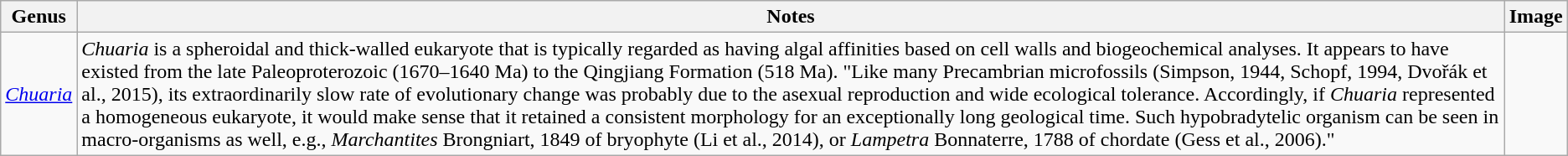<table class="wikitable">
<tr>
<th>Genus</th>
<th>Notes</th>
<th>Image</th>
</tr>
<tr>
<td><em><a href='#'>Chuaria</a></em></td>
<td><em>Chuaria</em> is a spheroidal and thick-walled eukaryote that is typically regarded as having algal affinities based on cell walls and biogeochemical analyses. It appears to have existed from the late Paleoproterozoic (1670–1640 Ma) to the Qingjiang Formation (518 Ma). "Like many Precambrian microfossils (Simpson, 1944, Schopf, 1994, Dvořák et al., 2015), its extraordinarily slow rate of evolutionary change was probably due to the asexual reproduction and wide ecological tolerance. Accordingly, if <em>Chuaria</em> represented a homogeneous eukaryote, it would make sense that it retained a consistent morphology for an exceptionally long geological time. Such hypobradytelic organism can be seen in macro-organisms as well, e.g., <em>Marchantites</em> Brongniart, 1849 of bryophyte (Li et al., 2014), or <em>Lampetra</em> Bonnaterre, 1788 of chordate (Gess et al., 2006)."</td>
<td></td>
</tr>
</table>
